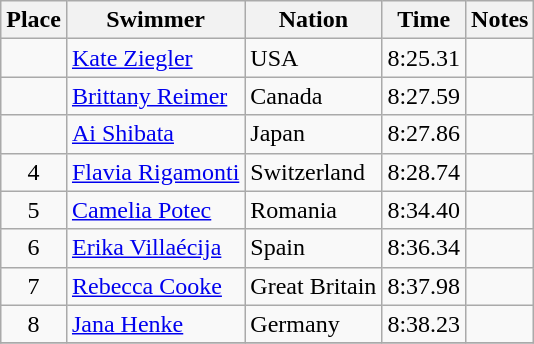<table class="wikitable sortable" style="text-align:center">
<tr>
<th>Place</th>
<th>Swimmer</th>
<th>Nation</th>
<th>Time</th>
<th>Notes</th>
</tr>
<tr>
<td></td>
<td align=left><a href='#'>Kate Ziegler</a></td>
<td align=left> USA</td>
<td>8:25.31</td>
<td></td>
</tr>
<tr>
<td></td>
<td align=left><a href='#'>Brittany Reimer</a></td>
<td align=left> Canada</td>
<td>8:27.59</td>
<td></td>
</tr>
<tr>
<td></td>
<td align=left><a href='#'>Ai Shibata</a></td>
<td align=left> Japan</td>
<td>8:27.86</td>
<td></td>
</tr>
<tr>
<td>4</td>
<td align=left><a href='#'>Flavia Rigamonti</a></td>
<td align=left> Switzerland</td>
<td>8:28.74</td>
<td></td>
</tr>
<tr>
<td>5</td>
<td align=left><a href='#'>Camelia Potec</a></td>
<td align=left> Romania</td>
<td>8:34.40</td>
<td></td>
</tr>
<tr>
<td>6</td>
<td align=left><a href='#'>Erika Villaécija</a></td>
<td align=left> Spain</td>
<td>8:36.34</td>
<td></td>
</tr>
<tr>
<td>7</td>
<td align=left><a href='#'>Rebecca Cooke</a></td>
<td align=left> Great Britain</td>
<td>8:37.98</td>
<td></td>
</tr>
<tr>
<td>8</td>
<td align=left><a href='#'>Jana Henke</a></td>
<td align=left> Germany</td>
<td>8:38.23</td>
<td></td>
</tr>
<tr>
</tr>
</table>
